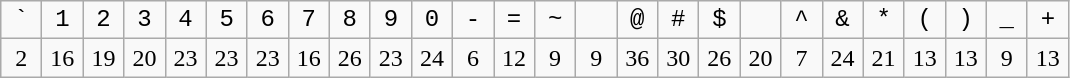<table class="wikitable" style="text-align: center;">
<tr style="font-family: Courier, monospace; font-size: 12pt;">
<td style="width: 20px;">`</td>
<td style="width: 20px;">1</td>
<td style="width: 20px;">2</td>
<td style="width: 20px;">3</td>
<td style="width: 20px;">4</td>
<td style="width: 20px;">5</td>
<td style="width: 20px;">6</td>
<td style="width: 20px;">7</td>
<td style="width: 20px;">8</td>
<td style="width: 20px;">9</td>
<td style="width: 20px;">0</td>
<td style="width: 20px;">-</td>
<td style="width: 20px;">=</td>
<td style="width: 20px;">~</td>
<td style="width: 20px;"></td>
<td style="width: 20px;">@</td>
<td style="width: 20px;">#</td>
<td style="width: 20px;">$</td>
<td style="width: 20px;"></td>
<td style="width: 20px;">^</td>
<td style="width: 20px;">&</td>
<td style="width: 20px;">*</td>
<td style="width: 20px;">(</td>
<td style="width: 20px;">)</td>
<td style="width: 20px;">_</td>
<td style="width: 20px;">+</td>
</tr>
<tr>
<td>2</td>
<td>16</td>
<td>19</td>
<td>20</td>
<td>23</td>
<td>23</td>
<td>23</td>
<td>16</td>
<td>26</td>
<td>23</td>
<td>24</td>
<td>6</td>
<td>12</td>
<td>9</td>
<td>9</td>
<td>36</td>
<td>30</td>
<td>26</td>
<td>20</td>
<td>7</td>
<td>24</td>
<td>21</td>
<td>13</td>
<td>13</td>
<td>9</td>
<td>13</td>
</tr>
</table>
